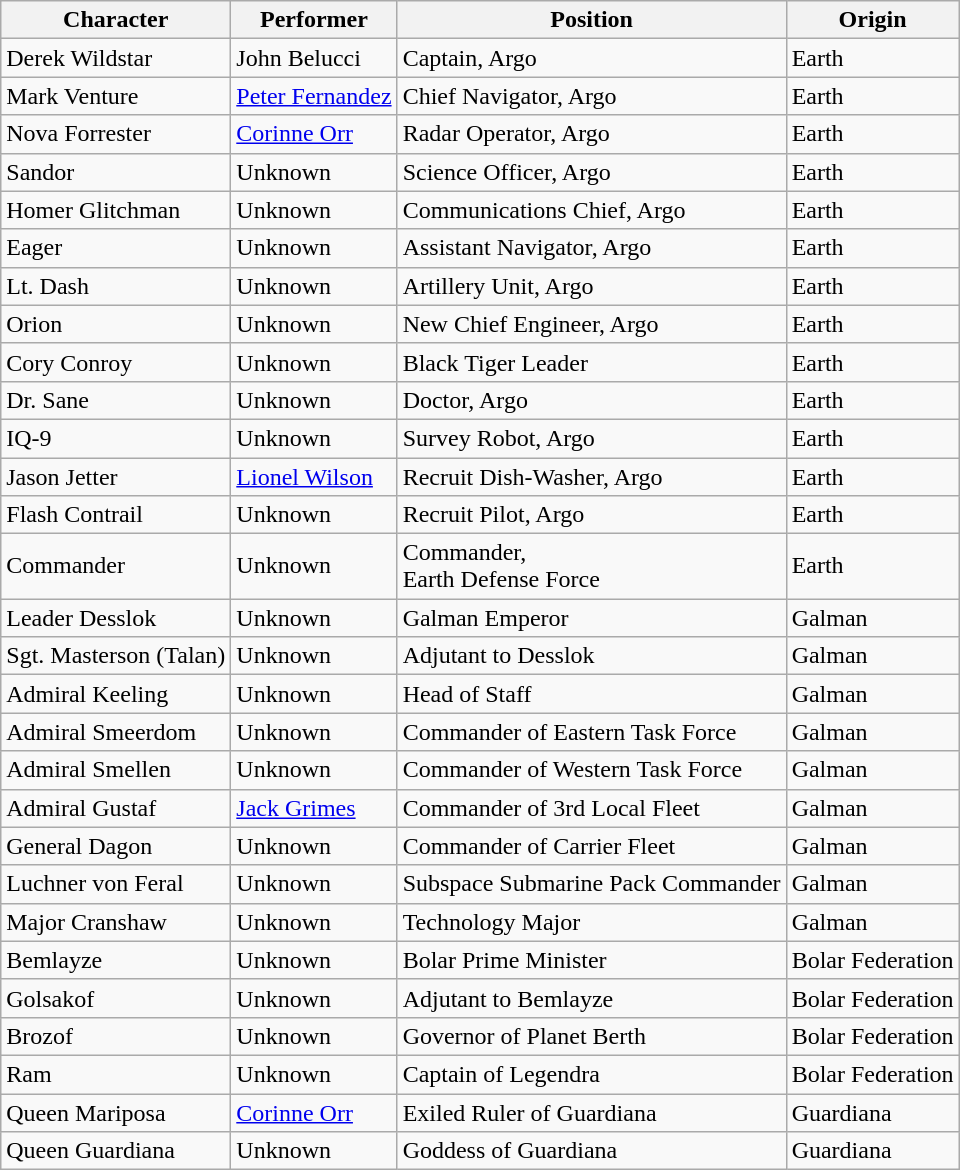<table class="wikitable" border="1">
<tr>
<th>Character</th>
<th>Performer</th>
<th>Position</th>
<th>Origin</th>
</tr>
<tr>
<td>Derek Wildstar</td>
<td>John Belucci</td>
<td>Captain, Argo</td>
<td>Earth</td>
</tr>
<tr>
<td>Mark Venture</td>
<td><a href='#'>Peter Fernandez</a></td>
<td>Chief Navigator, Argo</td>
<td>Earth</td>
</tr>
<tr>
<td>Nova Forrester</td>
<td><a href='#'>Corinne Orr</a></td>
<td>Radar Operator, Argo</td>
<td>Earth</td>
</tr>
<tr>
<td>Sandor</td>
<td>Unknown</td>
<td>Science Officer, Argo</td>
<td>Earth</td>
</tr>
<tr>
<td>Homer Glitchman</td>
<td>Unknown</td>
<td>Communications Chief, Argo</td>
<td>Earth</td>
</tr>
<tr>
<td>Eager</td>
<td>Unknown</td>
<td>Assistant Navigator, Argo</td>
<td>Earth</td>
</tr>
<tr>
<td>Lt. Dash</td>
<td>Unknown</td>
<td>Artillery Unit, Argo</td>
<td>Earth</td>
</tr>
<tr>
<td>Orion</td>
<td>Unknown</td>
<td>New Chief Engineer, Argo</td>
<td>Earth</td>
</tr>
<tr>
<td>Cory Conroy</td>
<td>Unknown</td>
<td>Black Tiger Leader</td>
<td>Earth</td>
</tr>
<tr>
<td>Dr. Sane</td>
<td>Unknown</td>
<td>Doctor, Argo</td>
<td>Earth</td>
</tr>
<tr>
<td>IQ-9</td>
<td>Unknown</td>
<td>Survey Robot, Argo</td>
<td>Earth</td>
</tr>
<tr>
<td>Jason Jetter</td>
<td><a href='#'>Lionel Wilson</a></td>
<td>Recruit Dish-Washer, Argo</td>
<td>Earth</td>
</tr>
<tr>
<td>Flash Contrail</td>
<td>Unknown</td>
<td>Recruit Pilot, Argo</td>
<td>Earth</td>
</tr>
<tr>
<td>Commander</td>
<td>Unknown</td>
<td>Commander,<br> Earth Defense Force</td>
<td>Earth</td>
</tr>
<tr>
<td>Leader Desslok</td>
<td>Unknown</td>
<td>Galman Emperor</td>
<td>Galman</td>
</tr>
<tr>
<td>Sgt. Masterson (Talan)</td>
<td>Unknown</td>
<td>Adjutant to Desslok</td>
<td>Galman</td>
</tr>
<tr>
<td>Admiral Keeling</td>
<td>Unknown</td>
<td>Head of Staff</td>
<td>Galman</td>
</tr>
<tr>
<td>Admiral Smeerdom</td>
<td>Unknown</td>
<td>Commander of Eastern Task Force</td>
<td>Galman</td>
</tr>
<tr>
<td>Admiral Smellen</td>
<td>Unknown</td>
<td>Commander of Western Task Force</td>
<td>Galman</td>
</tr>
<tr>
<td>Admiral Gustaf</td>
<td><a href='#'>Jack Grimes</a></td>
<td>Commander of 3rd Local Fleet</td>
<td>Galman</td>
</tr>
<tr>
<td>General Dagon</td>
<td>Unknown</td>
<td>Commander of Carrier Fleet</td>
<td>Galman</td>
</tr>
<tr>
<td>Luchner von Feral</td>
<td>Unknown</td>
<td>Subspace Submarine Pack Commander</td>
<td>Galman</td>
</tr>
<tr>
<td>Major Cranshaw</td>
<td>Unknown</td>
<td>Technology Major</td>
<td>Galman</td>
</tr>
<tr>
<td>Bemlayze</td>
<td>Unknown</td>
<td>Bolar Prime Minister</td>
<td>Bolar Federation</td>
</tr>
<tr>
<td>Golsakof</td>
<td>Unknown</td>
<td>Adjutant to Bemlayze</td>
<td>Bolar Federation</td>
</tr>
<tr>
<td>Brozof</td>
<td>Unknown</td>
<td>Governor of Planet Berth</td>
<td>Bolar Federation</td>
</tr>
<tr>
<td>Ram</td>
<td>Unknown</td>
<td>Captain of Legendra</td>
<td>Bolar Federation</td>
</tr>
<tr>
<td>Queen Mariposa</td>
<td><a href='#'>Corinne Orr</a></td>
<td>Exiled Ruler of Guardiana</td>
<td>Guardiana</td>
</tr>
<tr>
<td>Queen Guardiana</td>
<td>Unknown</td>
<td>Goddess of Guardiana</td>
<td>Guardiana</td>
</tr>
</table>
